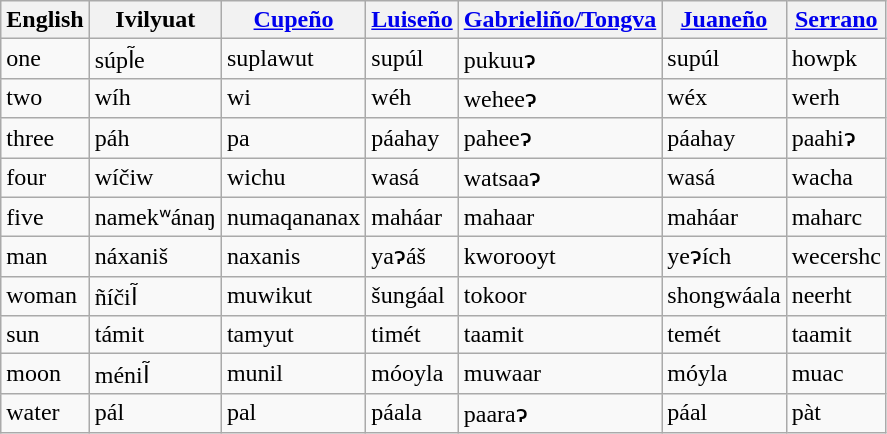<table class="wikitable">
<tr>
<th>English</th>
<th>Ivilyuat</th>
<th><a href='#'>Cupeño</a></th>
<th><a href='#'>Luiseño</a></th>
<th><a href='#'>Gabrieliño/Tongva</a></th>
<th><a href='#'>Juaneño</a></th>
<th><a href='#'>Serrano</a></th>
</tr>
<tr>
<td>one</td>
<td>súpl̃e</td>
<td>suplawut</td>
<td>supúl</td>
<td>pukuuɂ</td>
<td>supúl</td>
<td>howpk</td>
</tr>
<tr>
<td>two</td>
<td>wíh</td>
<td>wi</td>
<td>wéh</td>
<td>weheeɂ</td>
<td>wéx</td>
<td>werh</td>
</tr>
<tr>
<td>three</td>
<td>páh</td>
<td>pa</td>
<td>páahay</td>
<td>paheeɂ</td>
<td>páahay</td>
<td>paahiɂ</td>
</tr>
<tr>
<td>four</td>
<td>wíčiw</td>
<td>wichu</td>
<td>wasá</td>
<td>watsaaɂ</td>
<td>wasá</td>
<td>wacha</td>
</tr>
<tr>
<td>five</td>
<td>namekʷánaŋ</td>
<td>numaqananax</td>
<td>maháar</td>
<td>mahaar</td>
<td>maháar</td>
<td>maharc</td>
</tr>
<tr>
<td>man</td>
<td>náxaniš</td>
<td>naxanis</td>
<td>yaɂáš</td>
<td>kworooyt</td>
<td>yeɂích</td>
<td>wecershc</td>
</tr>
<tr>
<td>woman</td>
<td>ñíčil̃</td>
<td>muwikut</td>
<td>šungáal</td>
<td>tokoor</td>
<td>shongwáala</td>
<td>neerht</td>
</tr>
<tr>
<td>sun</td>
<td>támit</td>
<td>tamyut</td>
<td>timét</td>
<td>taamit</td>
<td>temét</td>
<td>taamit</td>
</tr>
<tr>
<td>moon</td>
<td>ménil̃</td>
<td>munil</td>
<td>móoyla</td>
<td>muwaar</td>
<td>móyla</td>
<td>muac</td>
</tr>
<tr>
<td>water</td>
<td>pál</td>
<td>pal</td>
<td>páala</td>
<td>paaraɂ</td>
<td>páal</td>
<td>pàt</td>
</tr>
</table>
